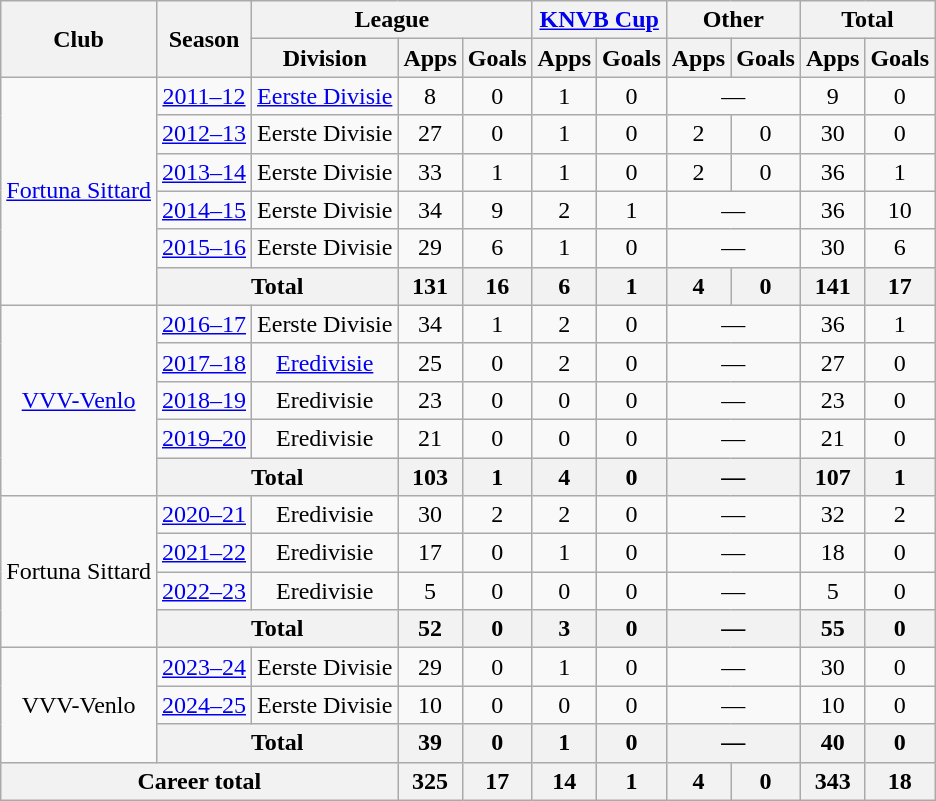<table class="wikitable" style="text-align:center">
<tr>
<th rowspan="2">Club</th>
<th rowspan="2">Season</th>
<th colspan="3">League</th>
<th colspan="2"><a href='#'>KNVB Cup</a></th>
<th colspan="2">Other</th>
<th colspan="2">Total</th>
</tr>
<tr>
<th>Division</th>
<th>Apps</th>
<th>Goals</th>
<th>Apps</th>
<th>Goals</th>
<th>Apps</th>
<th>Goals</th>
<th>Apps</th>
<th>Goals</th>
</tr>
<tr>
<td rowspan="6"><a href='#'>Fortuna Sittard</a></td>
<td><a href='#'>2011–12</a></td>
<td><a href='#'>Eerste Divisie</a></td>
<td>8</td>
<td>0</td>
<td>1</td>
<td>0</td>
<td colspan="2">—</td>
<td>9</td>
<td>0</td>
</tr>
<tr>
<td><a href='#'>2012–13</a></td>
<td>Eerste Divisie</td>
<td>27</td>
<td>0</td>
<td>1</td>
<td>0</td>
<td>2</td>
<td>0</td>
<td>30</td>
<td>0</td>
</tr>
<tr>
<td><a href='#'>2013–14</a></td>
<td>Eerste Divisie</td>
<td>33</td>
<td>1</td>
<td>1</td>
<td>0</td>
<td>2</td>
<td>0</td>
<td>36</td>
<td>1</td>
</tr>
<tr>
<td><a href='#'>2014–15</a></td>
<td>Eerste Divisie</td>
<td>34</td>
<td>9</td>
<td>2</td>
<td>1</td>
<td colspan="2">—</td>
<td>36</td>
<td>10</td>
</tr>
<tr>
<td><a href='#'>2015–16</a></td>
<td>Eerste Divisie</td>
<td>29</td>
<td>6</td>
<td>1</td>
<td>0</td>
<td colspan="2">—</td>
<td>30</td>
<td>6</td>
</tr>
<tr>
<th colspan="2">Total</th>
<th>131</th>
<th>16</th>
<th>6</th>
<th>1</th>
<th>4</th>
<th>0</th>
<th>141</th>
<th>17</th>
</tr>
<tr>
<td rowspan="5"><a href='#'>VVV-Venlo</a></td>
<td><a href='#'>2016–17</a></td>
<td>Eerste Divisie</td>
<td>34</td>
<td>1</td>
<td>2</td>
<td>0</td>
<td colspan="2">—</td>
<td>36</td>
<td>1</td>
</tr>
<tr>
<td><a href='#'>2017–18</a></td>
<td><a href='#'>Eredivisie</a></td>
<td>25</td>
<td>0</td>
<td>2</td>
<td>0</td>
<td colspan="2">—</td>
<td>27</td>
<td>0</td>
</tr>
<tr>
<td><a href='#'>2018–19</a></td>
<td>Eredivisie</td>
<td>23</td>
<td>0</td>
<td>0</td>
<td>0</td>
<td colspan="2">—</td>
<td>23</td>
<td>0</td>
</tr>
<tr>
<td><a href='#'>2019–20</a></td>
<td>Eredivisie</td>
<td>21</td>
<td>0</td>
<td>0</td>
<td>0</td>
<td colspan="2">—</td>
<td>21</td>
<td>0</td>
</tr>
<tr>
<th colspan="2">Total</th>
<th>103</th>
<th>1</th>
<th>4</th>
<th>0</th>
<th colspan="2">—</th>
<th>107</th>
<th>1</th>
</tr>
<tr>
<td rowspan="4">Fortuna Sittard</td>
<td><a href='#'>2020–21</a></td>
<td>Eredivisie</td>
<td>30</td>
<td>2</td>
<td>2</td>
<td>0</td>
<td colspan="2">—</td>
<td>32</td>
<td>2</td>
</tr>
<tr>
<td><a href='#'>2021–22</a></td>
<td>Eredivisie</td>
<td>17</td>
<td>0</td>
<td>1</td>
<td>0</td>
<td colspan="2">—</td>
<td>18</td>
<td>0</td>
</tr>
<tr>
<td><a href='#'>2022–23</a></td>
<td>Eredivisie</td>
<td>5</td>
<td>0</td>
<td>0</td>
<td>0</td>
<td colspan="2">—</td>
<td>5</td>
<td>0</td>
</tr>
<tr>
<th colspan="2">Total</th>
<th>52</th>
<th>0</th>
<th>3</th>
<th>0</th>
<th colspan="2">—</th>
<th>55</th>
<th>0</th>
</tr>
<tr>
<td rowspan="3">VVV-Venlo</td>
<td><a href='#'>2023–24</a></td>
<td>Eerste Divisie</td>
<td>29</td>
<td>0</td>
<td>1</td>
<td>0</td>
<td colspan="2">—</td>
<td>30</td>
<td>0</td>
</tr>
<tr>
<td><a href='#'>2024–25</a></td>
<td>Eerste Divisie</td>
<td>10</td>
<td>0</td>
<td>0</td>
<td>0</td>
<td colspan="2">—</td>
<td>10</td>
<td>0</td>
</tr>
<tr>
<th colspan="2">Total</th>
<th>39</th>
<th>0</th>
<th>1</th>
<th>0</th>
<th colspan="2">—</th>
<th>40</th>
<th>0</th>
</tr>
<tr>
<th colspan="3">Career total</th>
<th>325</th>
<th>17</th>
<th>14</th>
<th>1</th>
<th>4</th>
<th>0</th>
<th>343</th>
<th>18</th>
</tr>
</table>
